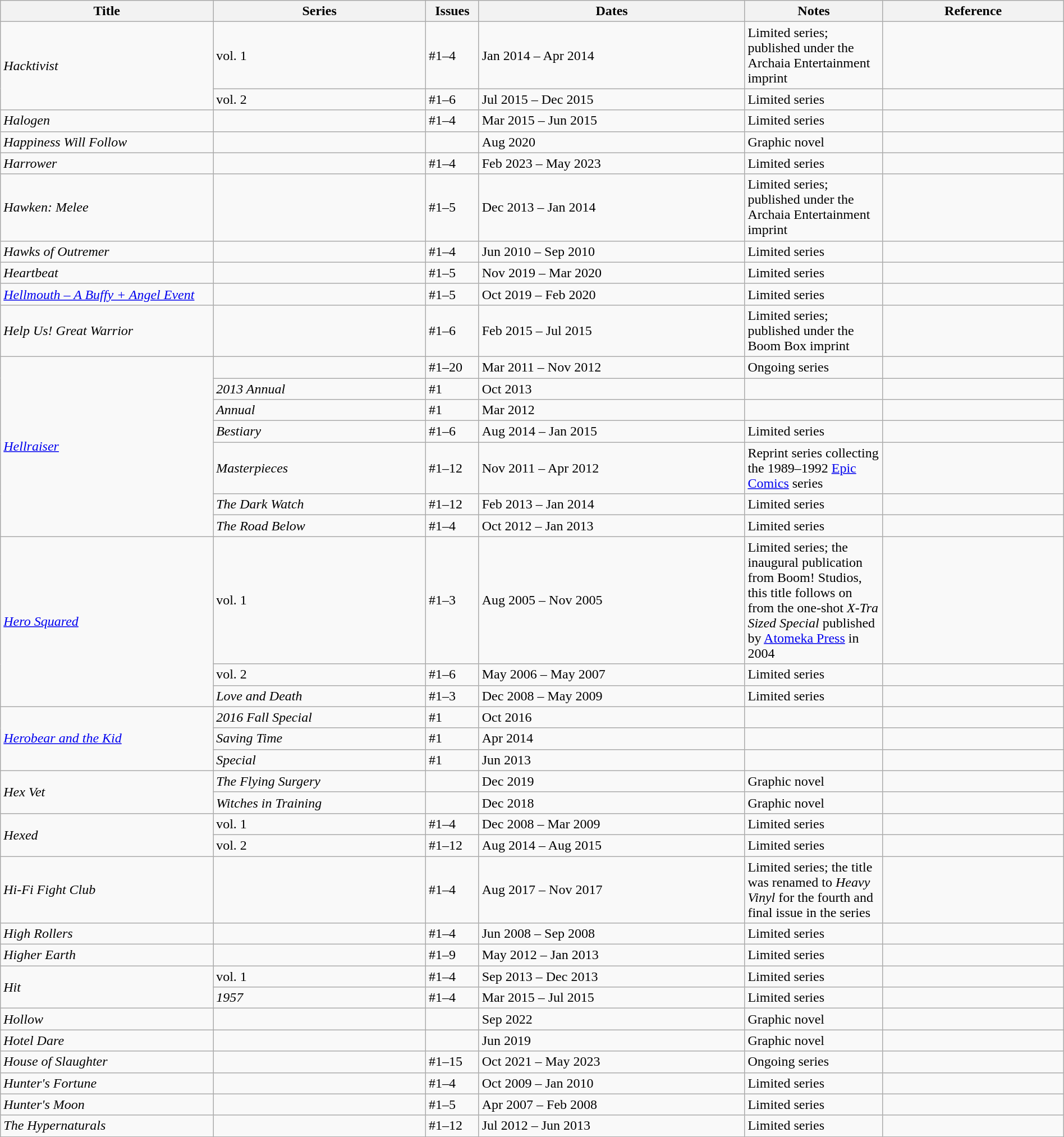<table class="wikitable sortable" style="width:100%;">
<tr>
<th width=20%>Title</th>
<th width=20%>Series</th>
<th width=5%>Issues</th>
<th width=25%>Dates</th>
<th width=13%>Notes</th>
<th>Reference</th>
</tr>
<tr>
<td rowspan="2"><em>Hacktivist</em></td>
<td>vol. 1</td>
<td>#1–4</td>
<td>Jan 2014 – Apr 2014</td>
<td>Limited series; published under the Archaia Entertainment imprint</td>
<td></td>
</tr>
<tr>
<td>vol. 2</td>
<td>#1–6</td>
<td>Jul 2015 – Dec 2015</td>
<td>Limited series</td>
<td></td>
</tr>
<tr>
<td><em>Halogen</em></td>
<td></td>
<td>#1–4</td>
<td>Mar 2015 – Jun 2015</td>
<td>Limited series</td>
<td></td>
</tr>
<tr>
<td><em>Happiness Will Follow</em></td>
<td></td>
<td></td>
<td>Aug 2020</td>
<td>Graphic novel</td>
<td></td>
</tr>
<tr>
<td><em>Harrower</em></td>
<td></td>
<td>#1–4</td>
<td>Feb 2023 – May 2023</td>
<td>Limited series</td>
<td></td>
</tr>
<tr>
<td><em>Hawken: Melee</em></td>
<td></td>
<td>#1–5</td>
<td>Dec 2013 – Jan 2014</td>
<td>Limited series; published under the Archaia Entertainment imprint</td>
<td></td>
</tr>
<tr>
<td><em>Hawks of Outremer</em></td>
<td></td>
<td>#1–4</td>
<td>Jun 2010 – Sep 2010</td>
<td>Limited series</td>
<td></td>
</tr>
<tr>
<td><em>Heartbeat</em></td>
<td></td>
<td>#1–5</td>
<td>Nov 2019 – Mar 2020</td>
<td>Limited series</td>
<td></td>
</tr>
<tr>
<td><em><a href='#'>Hellmouth – A Buffy + Angel Event</a></em></td>
<td></td>
<td>#1–5</td>
<td>Oct 2019 – Feb 2020</td>
<td>Limited series</td>
<td></td>
</tr>
<tr>
<td><em>Help Us! Great Warrior</em></td>
<td></td>
<td>#1–6</td>
<td>Feb 2015 – Jul 2015</td>
<td>Limited series; published under the Boom Box imprint</td>
<td></td>
</tr>
<tr>
<td rowspan="7"><em><a href='#'>Hellraiser</a></em></td>
<td></td>
<td>#1–20</td>
<td>Mar 2011 – Nov 2012</td>
<td>Ongoing series</td>
<td></td>
</tr>
<tr>
<td><em>2013 Annual</em></td>
<td>#1</td>
<td>Oct 2013</td>
<td></td>
<td></td>
</tr>
<tr>
<td><em>Annual</em></td>
<td>#1</td>
<td>Mar 2012</td>
<td></td>
<td></td>
</tr>
<tr>
<td><em>Bestiary</em></td>
<td>#1–6</td>
<td>Aug 2014 – Jan 2015</td>
<td>Limited series</td>
<td></td>
</tr>
<tr>
<td><em>Masterpieces</em></td>
<td>#1–12</td>
<td>Nov 2011 – Apr 2012</td>
<td>Reprint series collecting the 1989–1992 <a href='#'>Epic Comics</a> series</td>
<td></td>
</tr>
<tr>
<td><em>The Dark Watch</em></td>
<td>#1–12</td>
<td>Feb 2013 – Jan 2014</td>
<td>Limited series</td>
<td></td>
</tr>
<tr>
<td><em>The Road Below</em></td>
<td>#1–4</td>
<td>Oct 2012 – Jan 2013</td>
<td>Limited series</td>
<td></td>
</tr>
<tr>
<td rowspan="3"><em><a href='#'>Hero Squared</a></em></td>
<td>vol. 1</td>
<td>#1–3</td>
<td>Aug 2005 – Nov 2005</td>
<td>Limited series; the inaugural publication from Boom! Studios, this title follows on from the one-shot <em>X-Tra Sized Special</em> published by <a href='#'>Atomeka Press</a> in 2004</td>
<td></td>
</tr>
<tr>
<td>vol. 2</td>
<td>#1–6</td>
<td>May 2006 – May 2007</td>
<td>Limited series</td>
<td></td>
</tr>
<tr>
<td><em>Love and Death</em></td>
<td>#1–3</td>
<td>Dec 2008 – May 2009</td>
<td>Limited series</td>
<td></td>
</tr>
<tr>
<td rowspan="3"><em><a href='#'>Herobear and the Kid</a></em></td>
<td><em>2016 Fall Special</em></td>
<td>#1</td>
<td>Oct 2016</td>
<td></td>
<td></td>
</tr>
<tr>
<td><em>Saving Time</em></td>
<td>#1</td>
<td>Apr 2014</td>
<td></td>
<td></td>
</tr>
<tr>
<td><em>Special</em></td>
<td>#1</td>
<td>Jun 2013</td>
<td></td>
<td></td>
</tr>
<tr>
<td rowspan="2"><em>Hex Vet</em></td>
<td><em>The Flying Surgery</em></td>
<td></td>
<td>Dec 2019</td>
<td>Graphic novel</td>
<td></td>
</tr>
<tr>
<td><em>Witches in Training</em></td>
<td></td>
<td>Dec 2018</td>
<td>Graphic novel</td>
<td></td>
</tr>
<tr>
<td rowspan="2"><em>Hexed</em></td>
<td>vol. 1</td>
<td>#1–4</td>
<td>Dec 2008 – Mar 2009</td>
<td>Limited series</td>
<td></td>
</tr>
<tr>
<td>vol. 2</td>
<td>#1–12</td>
<td>Aug 2014 – Aug 2015</td>
<td>Limited series</td>
<td></td>
</tr>
<tr>
<td><em>Hi-Fi Fight Club</em></td>
<td></td>
<td>#1–4</td>
<td>Aug 2017 – Nov 2017</td>
<td>Limited series; the title was renamed to <em>Heavy Vinyl</em> for the fourth and final issue in the series</td>
<td></td>
</tr>
<tr>
<td><em>High Rollers</em></td>
<td></td>
<td>#1–4</td>
<td>Jun 2008 – Sep 2008</td>
<td>Limited series</td>
<td></td>
</tr>
<tr>
<td><em>Higher Earth</em></td>
<td></td>
<td>#1–9</td>
<td>May 2012 – Jan 2013</td>
<td>Limited series</td>
<td></td>
</tr>
<tr>
<td rowspan="2"><em>Hit</em></td>
<td>vol. 1</td>
<td>#1–4</td>
<td>Sep 2013 – Dec 2013</td>
<td>Limited series</td>
<td></td>
</tr>
<tr>
<td><em>1957</em></td>
<td>#1–4</td>
<td>Mar 2015 – Jul 2015</td>
<td>Limited series</td>
<td></td>
</tr>
<tr>
<td><em>Hollow</em></td>
<td></td>
<td></td>
<td>Sep 2022</td>
<td>Graphic novel</td>
<td></td>
</tr>
<tr>
<td><em>Hotel Dare</em></td>
<td></td>
<td></td>
<td>Jun 2019</td>
<td>Graphic novel</td>
<td></td>
</tr>
<tr>
<td><em>House of Slaughter</em></td>
<td></td>
<td>#1–15</td>
<td>Oct 2021 – May 2023</td>
<td>Ongoing series</td>
<td></td>
</tr>
<tr>
<td><em>Hunter's Fortune</em></td>
<td></td>
<td>#1–4</td>
<td>Oct 2009 – Jan 2010</td>
<td>Limited series</td>
<td></td>
</tr>
<tr>
<td><em>Hunter's Moon</em></td>
<td></td>
<td>#1–5</td>
<td>Apr 2007 – Feb 2008</td>
<td>Limited series</td>
<td></td>
</tr>
<tr>
<td><em>The Hypernaturals</em></td>
<td></td>
<td>#1–12</td>
<td>Jul 2012 – Jun 2013</td>
<td>Limited series</td>
<td></td>
</tr>
</table>
